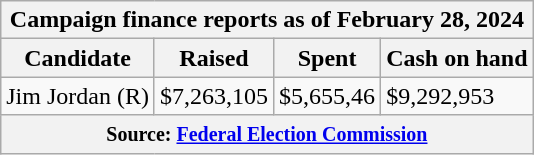<table class="wikitable sortable">
<tr>
<th colspan=4>Campaign finance reports as of February 28, 2024</th>
</tr>
<tr style="text-align:center;">
<th>Candidate</th>
<th>Raised</th>
<th>Spent</th>
<th>Cash on hand</th>
</tr>
<tr>
<td>Jim Jordan (R)</td>
<td>$7,263,105</td>
<td>$5,655,46</td>
<td>$9,292,953</td>
</tr>
<tr>
<th colspan="4"><small>Source: <a href='#'>Federal Election Commission</a></small></th>
</tr>
</table>
